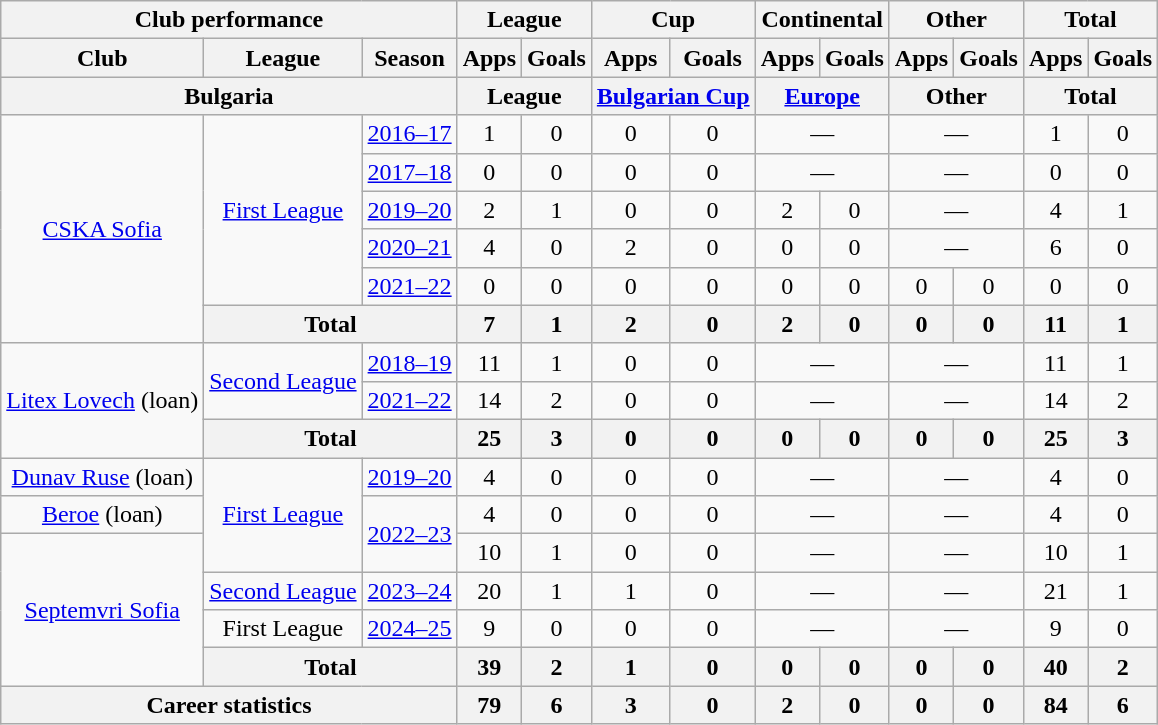<table class="wikitable" style="text-align: center">
<tr>
<th Colspan="3">Club performance</th>
<th Colspan="2">League</th>
<th Colspan="2">Cup</th>
<th Colspan="2">Continental</th>
<th Colspan="2">Other</th>
<th Colspan="3">Total</th>
</tr>
<tr>
<th>Club</th>
<th>League</th>
<th>Season</th>
<th>Apps</th>
<th>Goals</th>
<th>Apps</th>
<th>Goals</th>
<th>Apps</th>
<th>Goals</th>
<th>Apps</th>
<th>Goals</th>
<th>Apps</th>
<th>Goals</th>
</tr>
<tr>
<th Colspan="3">Bulgaria</th>
<th Colspan="2">League</th>
<th Colspan="2"><a href='#'>Bulgarian Cup</a></th>
<th Colspan="2"><a href='#'>Europe</a></th>
<th Colspan="2">Other</th>
<th Colspan="2">Total</th>
</tr>
<tr>
<td rowspan="6" valign="center"><a href='#'>CSKA Sofia</a></td>
<td rowspan="5"><a href='#'>First League</a></td>
<td><a href='#'>2016–17</a></td>
<td>1</td>
<td>0</td>
<td>0</td>
<td>0</td>
<td colspan="2">—</td>
<td colspan="2">—</td>
<td>1</td>
<td>0</td>
</tr>
<tr>
<td><a href='#'>2017–18</a></td>
<td>0</td>
<td>0</td>
<td>0</td>
<td>0</td>
<td colspan="2">—</td>
<td colspan="2">—</td>
<td>0</td>
<td>0</td>
</tr>
<tr>
<td><a href='#'>2019–20</a></td>
<td>2</td>
<td>1</td>
<td>0</td>
<td>0</td>
<td>2</td>
<td>0</td>
<td colspan="2">—</td>
<td>4</td>
<td>1</td>
</tr>
<tr>
<td><a href='#'>2020–21</a></td>
<td>4</td>
<td>0</td>
<td>2</td>
<td>0</td>
<td>0</td>
<td>0</td>
<td colspan="2">—</td>
<td>6</td>
<td>0</td>
</tr>
<tr>
<td><a href='#'>2021–22</a></td>
<td>0</td>
<td>0</td>
<td>0</td>
<td>0</td>
<td>0</td>
<td>0</td>
<td>0</td>
<td>0</td>
<td>0</td>
<td>0</td>
</tr>
<tr>
<th colspan=2>Total</th>
<th>7</th>
<th>1</th>
<th>2</th>
<th>0</th>
<th>2</th>
<th>0</th>
<th>0</th>
<th>0</th>
<th>11</th>
<th>1</th>
</tr>
<tr>
<td rowspan=3 valign="center"><a href='#'>Litex Lovech</a> (loan)</td>
<td rowspan=2><a href='#'>Second League</a></td>
<td><a href='#'>2018–19</a></td>
<td>11</td>
<td>1</td>
<td>0</td>
<td>0</td>
<td colspan="2">—</td>
<td colspan="2">—</td>
<td>11</td>
<td>1</td>
</tr>
<tr>
<td><a href='#'>2021–22</a></td>
<td>14</td>
<td>2</td>
<td>0</td>
<td>0</td>
<td colspan="2">—</td>
<td colspan="2">—</td>
<td>14</td>
<td>2</td>
</tr>
<tr>
<th colspan=2>Total</th>
<th>25</th>
<th>3</th>
<th>0</th>
<th>0</th>
<th>0</th>
<th>0</th>
<th>0</th>
<th>0</th>
<th>25</th>
<th>3</th>
</tr>
<tr>
<td valign="center"><a href='#'>Dunav Ruse</a> (loan)</td>
<td rowspan=3><a href='#'>First League</a></td>
<td><a href='#'>2019–20</a></td>
<td>4</td>
<td>0</td>
<td>0</td>
<td>0</td>
<td colspan="2">—</td>
<td colspan="2">—</td>
<td>4</td>
<td>0</td>
</tr>
<tr>
<td rowspan=1><a href='#'>Beroe</a> (loan)</td>
<td rowspan=2><a href='#'>2022–23</a></td>
<td>4</td>
<td>0</td>
<td>0</td>
<td>0</td>
<td colspan="2">—</td>
<td colspan="2">—</td>
<td>4</td>
<td>0</td>
</tr>
<tr>
<td rowspan=4><a href='#'>Septemvri Sofia</a></td>
<td>10</td>
<td>1</td>
<td>0</td>
<td>0</td>
<td colspan="2">—</td>
<td colspan="2">—</td>
<td>10</td>
<td>1</td>
</tr>
<tr>
<td><a href='#'>Second League</a></td>
<td><a href='#'>2023–24</a></td>
<td>20</td>
<td>1</td>
<td>1</td>
<td>0</td>
<td colspan="2">—</td>
<td colspan="2">—</td>
<td>21</td>
<td>1</td>
</tr>
<tr>
<td>First League</td>
<td><a href='#'>2024–25</a></td>
<td>9</td>
<td>0</td>
<td>0</td>
<td>0</td>
<td colspan="2">—</td>
<td colspan="2">—</td>
<td>9</td>
<td>0</td>
</tr>
<tr>
<th colspan=2>Total</th>
<th>39</th>
<th>2</th>
<th>1</th>
<th>0</th>
<th>0</th>
<th>0</th>
<th>0</th>
<th>0</th>
<th>40</th>
<th>2</th>
</tr>
<tr>
<th colspan="3">Career statistics</th>
<th>79</th>
<th>6</th>
<th>3</th>
<th>0</th>
<th>2</th>
<th>0</th>
<th>0</th>
<th>0</th>
<th>84</th>
<th>6</th>
</tr>
</table>
